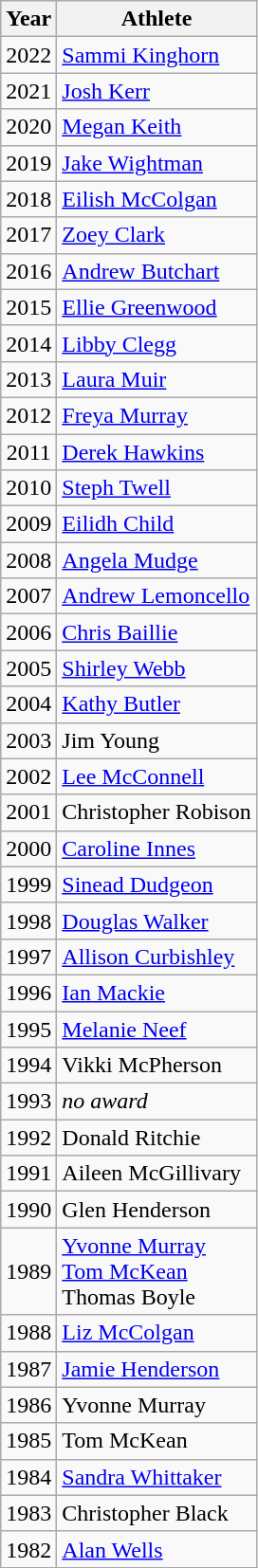<table class="wikitable sortable">
<tr>
<th>Year</th>
<th>Athlete</th>
</tr>
<tr>
<td align="center">2022</td>
<td><a href='#'>Sammi Kinghorn</a></td>
</tr>
<tr>
<td align="center">2021</td>
<td><a href='#'>Josh Kerr</a></td>
</tr>
<tr>
<td align="center">2020</td>
<td><a href='#'>Megan Keith</a></td>
</tr>
<tr>
<td align="center">2019</td>
<td><a href='#'>Jake Wightman</a></td>
</tr>
<tr>
<td align="center">2018</td>
<td><a href='#'>Eilish McColgan</a></td>
</tr>
<tr>
<td align="center">2017</td>
<td><a href='#'>Zoey Clark</a></td>
</tr>
<tr>
<td align="center">2016</td>
<td><a href='#'>Andrew Butchart</a></td>
</tr>
<tr>
<td align="center">2015</td>
<td><a href='#'>Ellie Greenwood</a></td>
</tr>
<tr>
<td align="center">2014</td>
<td><a href='#'>Libby Clegg</a></td>
</tr>
<tr>
<td align="center">2013</td>
<td><a href='#'>Laura Muir</a></td>
</tr>
<tr>
<td align="center">2012</td>
<td><a href='#'>Freya Murray</a></td>
</tr>
<tr>
<td align="center">2011</td>
<td><a href='#'>Derek Hawkins</a></td>
</tr>
<tr>
<td align="center">2010</td>
<td><a href='#'>Steph Twell</a></td>
</tr>
<tr>
<td align="center">2009</td>
<td><a href='#'>Eilidh Child</a></td>
</tr>
<tr>
<td align="center">2008</td>
<td><a href='#'>Angela Mudge</a></td>
</tr>
<tr>
<td align="center">2007</td>
<td><a href='#'>Andrew Lemoncello</a></td>
</tr>
<tr>
<td align="center">2006</td>
<td><a href='#'>Chris Baillie</a></td>
</tr>
<tr>
<td align="center">2005</td>
<td><a href='#'>Shirley Webb</a></td>
</tr>
<tr>
<td align="center">2004</td>
<td><a href='#'>Kathy Butler</a></td>
</tr>
<tr>
<td align="center">2003</td>
<td>Jim Young</td>
</tr>
<tr>
<td align="center">2002</td>
<td><a href='#'>Lee McConnell</a></td>
</tr>
<tr>
<td align="center">2001</td>
<td>Christopher Robison</td>
</tr>
<tr>
<td align="center">2000</td>
<td><a href='#'>Caroline Innes</a></td>
</tr>
<tr>
<td align="center">1999</td>
<td><a href='#'>Sinead Dudgeon</a></td>
</tr>
<tr>
<td align="center">1998</td>
<td><a href='#'>Douglas Walker</a></td>
</tr>
<tr>
<td align="center">1997</td>
<td><a href='#'>Allison Curbishley</a></td>
</tr>
<tr>
<td align="center">1996</td>
<td><a href='#'>Ian Mackie</a></td>
</tr>
<tr>
<td align="center">1995</td>
<td><a href='#'>Melanie Neef</a></td>
</tr>
<tr>
<td align="center">1994</td>
<td>Vikki McPherson</td>
</tr>
<tr>
<td align="center">1993</td>
<td><em>no award</em></td>
</tr>
<tr>
<td align="center">1992</td>
<td>Donald Ritchie</td>
</tr>
<tr>
<td align="center">1991</td>
<td>Aileen McGillivary</td>
</tr>
<tr>
<td align="center">1990</td>
<td>Glen Henderson</td>
</tr>
<tr>
<td align="center">1989</td>
<td><a href='#'>Yvonne Murray</a><br><a href='#'>Tom McKean</a><br>Thomas Boyle</td>
</tr>
<tr>
<td align="center">1988</td>
<td><a href='#'>Liz McColgan</a></td>
</tr>
<tr>
<td align="center">1987</td>
<td><a href='#'>Jamie Henderson</a></td>
</tr>
<tr>
<td align="center">1986</td>
<td>Yvonne Murray</td>
</tr>
<tr>
<td align="center">1985</td>
<td>Tom McKean</td>
</tr>
<tr>
<td align="center">1984</td>
<td><a href='#'>Sandra Whittaker</a></td>
</tr>
<tr>
<td align="center">1983</td>
<td>Christopher Black</td>
</tr>
<tr>
<td align="center">1982</td>
<td><a href='#'>Alan Wells</a></td>
</tr>
</table>
